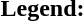<table class="toccolours" style="font-size:100%; white-space:nowrap;">
<tr>
<td><strong>Legend:</strong></td>
</tr>
<tr>
<td></td>
</tr>
<tr>
<td></td>
</tr>
</table>
